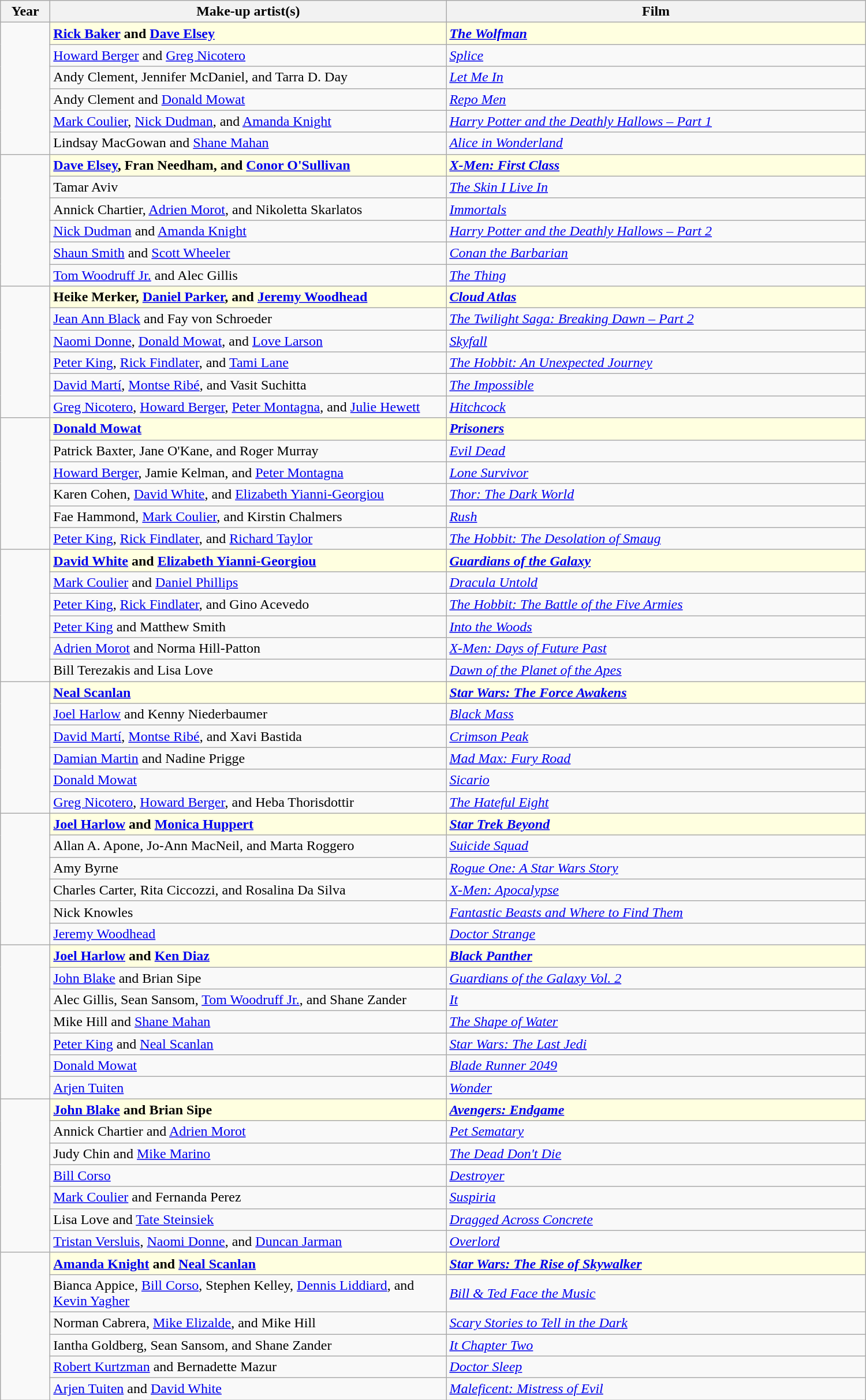<table class="wikitable" width="1000px" border="1" cellpadding="5" cellspacing="0" align="centre">
<tr>
<th width="50px">Year</th>
<th width="450px">Make-up artist(s)</th>
<th>Film</th>
</tr>
<tr>
<td rowspan=6></td>
<td style="background:lightyellow"><strong><a href='#'>Rick Baker</a> and <a href='#'>Dave Elsey</a></strong></td>
<td style="background:lightyellow"><strong><em><a href='#'>The Wolfman</a></em></strong></td>
</tr>
<tr>
<td><a href='#'>Howard Berger</a> and <a href='#'>Greg Nicotero</a></td>
<td><em><a href='#'>Splice</a></em></td>
</tr>
<tr>
<td>Andy Clement, Jennifer McDaniel, and Tarra D. Day</td>
<td><em><a href='#'>Let Me In</a></em></td>
</tr>
<tr>
<td>Andy Clement and <a href='#'>Donald Mowat</a></td>
<td><em><a href='#'>Repo Men</a></em></td>
</tr>
<tr>
<td><a href='#'>Mark Coulier</a>, <a href='#'>Nick Dudman</a>, and <a href='#'>Amanda Knight</a></td>
<td><em><a href='#'>Harry Potter and the Deathly Hallows – Part 1</a></em></td>
</tr>
<tr>
<td>Lindsay MacGowan and <a href='#'>Shane Mahan</a></td>
<td><em><a href='#'>Alice in Wonderland</a></em></td>
</tr>
<tr>
<td rowspan=6></td>
<td style="background:lightyellow"><strong><a href='#'>Dave Elsey</a>, Fran Needham, and <a href='#'>Conor O'Sullivan</a></strong></td>
<td style="background:lightyellow"><strong><em><a href='#'>X-Men: First Class</a></em></strong></td>
</tr>
<tr>
<td>Tamar Aviv</td>
<td><em><a href='#'>The Skin I Live In</a></em></td>
</tr>
<tr>
<td>Annick Chartier, <a href='#'>Adrien Morot</a>, and Nikoletta Skarlatos</td>
<td><em><a href='#'>Immortals</a></em></td>
</tr>
<tr>
<td><a href='#'>Nick Dudman</a> and <a href='#'>Amanda Knight</a></td>
<td><em><a href='#'>Harry Potter and the Deathly Hallows – Part 2</a></em></td>
</tr>
<tr>
<td><a href='#'>Shaun Smith</a> and <a href='#'>Scott Wheeler</a></td>
<td><em><a href='#'>Conan the Barbarian</a></em></td>
</tr>
<tr>
<td><a href='#'>Tom Woodruff Jr.</a> and Alec Gillis</td>
<td><em><a href='#'>The Thing</a></em></td>
</tr>
<tr>
<td rowspan=6></td>
<td style="background:lightyellow"><strong>Heike Merker, <a href='#'>Daniel Parker</a>, and <a href='#'>Jeremy Woodhead</a></strong></td>
<td style="background:lightyellow"><strong><em><a href='#'>Cloud Atlas</a></em></strong></td>
</tr>
<tr>
<td><a href='#'>Jean Ann Black</a> and Fay von Schroeder</td>
<td><em><a href='#'>The Twilight Saga: Breaking Dawn – Part 2</a></em></td>
</tr>
<tr>
<td><a href='#'>Naomi Donne</a>, <a href='#'>Donald Mowat</a>, and <a href='#'>Love Larson</a></td>
<td><em><a href='#'>Skyfall</a></em></td>
</tr>
<tr>
<td><a href='#'>Peter King</a>, <a href='#'>Rick Findlater</a>, and <a href='#'>Tami Lane</a></td>
<td><em><a href='#'>The Hobbit: An Unexpected Journey</a></em></td>
</tr>
<tr>
<td><a href='#'>David Martí</a>, <a href='#'>Montse Ribé</a>, and Vasit Suchitta</td>
<td><em><a href='#'>The Impossible</a></em></td>
</tr>
<tr>
<td><a href='#'>Greg Nicotero</a>, <a href='#'>Howard Berger</a>, <a href='#'>Peter Montagna</a>, and <a href='#'>Julie Hewett</a></td>
<td><em><a href='#'>Hitchcock</a></em></td>
</tr>
<tr>
<td rowspan=6></td>
<td style="background:lightyellow"><strong><a href='#'>Donald Mowat</a></strong></td>
<td style="background:lightyellow"><strong><em><a href='#'>Prisoners</a></em></strong></td>
</tr>
<tr>
<td>Patrick Baxter, Jane O'Kane, and Roger Murray</td>
<td><em><a href='#'>Evil Dead</a></em></td>
</tr>
<tr>
<td><a href='#'>Howard Berger</a>, Jamie Kelman, and <a href='#'>Peter Montagna</a></td>
<td><em><a href='#'>Lone Survivor</a></em></td>
</tr>
<tr>
<td>Karen Cohen, <a href='#'>David White</a>, and <a href='#'>Elizabeth Yianni-Georgiou</a></td>
<td><em><a href='#'>Thor: The Dark World</a></em></td>
</tr>
<tr>
<td>Fae Hammond, <a href='#'>Mark Coulier</a>, and Kirstin Chalmers</td>
<td><em><a href='#'>Rush</a></em></td>
</tr>
<tr>
<td><a href='#'>Peter King</a>, <a href='#'>Rick Findlater</a>, and <a href='#'>Richard Taylor</a></td>
<td><em><a href='#'>The Hobbit: The Desolation of Smaug</a></em></td>
</tr>
<tr>
<td rowspan=6></td>
<td style="background:lightyellow"><strong><a href='#'>David White</a> and <a href='#'>Elizabeth Yianni-Georgiou</a></strong></td>
<td style="background:lightyellow"><strong><em><a href='#'>Guardians of the Galaxy</a></em></strong></td>
</tr>
<tr>
<td><a href='#'>Mark Coulier</a> and <a href='#'>Daniel Phillips</a></td>
<td><em><a href='#'>Dracula Untold</a></em></td>
</tr>
<tr>
<td><a href='#'>Peter King</a>, <a href='#'>Rick Findlater</a>, and Gino Acevedo</td>
<td><em><a href='#'>The Hobbit: The Battle of the Five Armies</a></em></td>
</tr>
<tr>
<td><a href='#'>Peter King</a> and Matthew Smith</td>
<td><em><a href='#'>Into the Woods</a></em></td>
</tr>
<tr>
<td><a href='#'>Adrien Morot</a> and Norma Hill-Patton</td>
<td><em><a href='#'>X-Men: Days of Future Past</a></em></td>
</tr>
<tr>
<td>Bill Terezakis and Lisa Love</td>
<td><em><a href='#'>Dawn of the Planet of the Apes</a></em></td>
</tr>
<tr>
<td rowspan=6></td>
<td style="background:lightyellow"><strong><a href='#'>Neal Scanlan</a></strong></td>
<td style="background:lightyellow"><strong><em><a href='#'>Star Wars: The Force Awakens</a></em></strong></td>
</tr>
<tr>
<td><a href='#'>Joel Harlow</a> and Kenny Niederbaumer</td>
<td><em><a href='#'>Black Mass</a></em></td>
</tr>
<tr>
<td><a href='#'>David Martí</a>, <a href='#'>Montse Ribé</a>, and Xavi Bastida</td>
<td><em><a href='#'>Crimson Peak</a></em></td>
</tr>
<tr>
<td><a href='#'>Damian Martin</a> and Nadine Prigge</td>
<td><em><a href='#'>Mad Max: Fury Road</a></em></td>
</tr>
<tr>
<td><a href='#'>Donald Mowat</a></td>
<td><em><a href='#'>Sicario</a></em></td>
</tr>
<tr>
<td><a href='#'>Greg Nicotero</a>, <a href='#'>Howard Berger</a>, and Heba Thorisdottir</td>
<td><em><a href='#'>The Hateful Eight</a></em></td>
</tr>
<tr>
<td rowspan=6></td>
<td style="background:lightyellow"><strong><a href='#'>Joel Harlow</a> and <a href='#'>Monica Huppert</a></strong></td>
<td style="background:lightyellow"><strong><em><a href='#'>Star Trek Beyond</a></em></strong></td>
</tr>
<tr>
<td>Allan A. Apone, Jo-Ann MacNeil, and Marta Roggero</td>
<td><em><a href='#'>Suicide Squad</a></em></td>
</tr>
<tr>
<td>Amy Byrne</td>
<td><em><a href='#'>Rogue One: A Star Wars Story</a></em></td>
</tr>
<tr>
<td>Charles Carter, Rita Ciccozzi, and Rosalina Da Silva</td>
<td><em><a href='#'>X-Men: Apocalypse</a></em></td>
</tr>
<tr>
<td>Nick Knowles</td>
<td><em><a href='#'>Fantastic Beasts and Where to Find Them</a></em></td>
</tr>
<tr>
<td><a href='#'>Jeremy Woodhead</a></td>
<td><em><a href='#'>Doctor Strange</a></em></td>
</tr>
<tr>
<td rowspan=7></td>
<td style="background:lightyellow"><strong><a href='#'>Joel Harlow</a> and <a href='#'>Ken Diaz</a></strong></td>
<td style="background:lightyellow"><strong><em><a href='#'>Black Panther</a></em></strong></td>
</tr>
<tr>
<td><a href='#'>John Blake</a> and Brian Sipe</td>
<td><em><a href='#'>Guardians of the Galaxy Vol. 2</a></em></td>
</tr>
<tr>
<td>Alec Gillis, Sean Sansom, <a href='#'>Tom Woodruff Jr.</a>, and Shane Zander</td>
<td><em><a href='#'>It</a></em></td>
</tr>
<tr>
<td>Mike Hill and <a href='#'>Shane Mahan</a></td>
<td><em><a href='#'>The Shape of Water</a></em></td>
</tr>
<tr>
<td><a href='#'>Peter King</a> and <a href='#'>Neal Scanlan</a></td>
<td><em><a href='#'>Star Wars: The Last Jedi</a></em></td>
</tr>
<tr>
<td><a href='#'>Donald Mowat</a></td>
<td><em><a href='#'>Blade Runner 2049</a></em></td>
</tr>
<tr>
<td><a href='#'>Arjen Tuiten</a></td>
<td><em><a href='#'>Wonder</a></em></td>
</tr>
<tr>
<td rowspan=7></td>
<td style="background:lightyellow"><strong><a href='#'>John Blake</a> and Brian Sipe</strong></td>
<td style="background:lightyellow"><strong><em><a href='#'>Avengers: Endgame</a></em></strong></td>
</tr>
<tr>
<td>Annick Chartier and <a href='#'>Adrien Morot</a></td>
<td><em><a href='#'>Pet Sematary</a></em></td>
</tr>
<tr>
<td>Judy Chin and <a href='#'>Mike Marino</a></td>
<td><em><a href='#'>The Dead Don't Die</a></em></td>
</tr>
<tr>
<td><a href='#'>Bill Corso</a></td>
<td><em><a href='#'>Destroyer</a></em></td>
</tr>
<tr>
<td><a href='#'>Mark Coulier</a> and Fernanda Perez</td>
<td><em><a href='#'>Suspiria</a></em></td>
</tr>
<tr>
<td>Lisa Love and <a href='#'>Tate Steinsiek</a></td>
<td><em><a href='#'>Dragged Across Concrete</a></em></td>
</tr>
<tr>
<td><a href='#'>Tristan Versluis</a>, <a href='#'>Naomi Donne</a>, and <a href='#'>Duncan Jarman</a></td>
<td><em><a href='#'>Overlord</a></em></td>
</tr>
<tr>
<td rowspan=6></td>
<td style="background:lightyellow"><strong><a href='#'>Amanda Knight</a> and <a href='#'>Neal Scanlan</a></strong></td>
<td style="background:lightyellow"><strong><em><a href='#'>Star Wars: The Rise of Skywalker</a></em></strong></td>
</tr>
<tr>
<td>Bianca Appice, <a href='#'>Bill Corso</a>, Stephen Kelley, <a href='#'>Dennis Liddiard</a>, and <a href='#'>Kevin Yagher</a></td>
<td><em><a href='#'>Bill & Ted Face the Music</a></em></td>
</tr>
<tr>
<td>Norman Cabrera, <a href='#'>Mike Elizalde</a>, and Mike Hill</td>
<td><em><a href='#'>Scary Stories to Tell in the Dark</a></em></td>
</tr>
<tr>
<td>Iantha Goldberg, Sean Sansom, and Shane Zander</td>
<td><em><a href='#'>It Chapter Two</a></em></td>
</tr>
<tr>
<td><a href='#'>Robert Kurtzman</a> and Bernadette Mazur</td>
<td><em><a href='#'>Doctor Sleep</a></em></td>
</tr>
<tr>
<td><a href='#'>Arjen Tuiten</a> and <a href='#'>David White</a></td>
<td><em><a href='#'>Maleficent: Mistress of Evil</a></em></td>
</tr>
</table>
